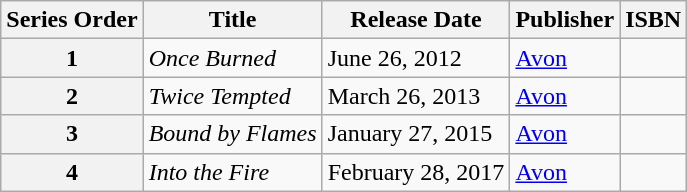<table class="wikitable">
<tr>
<th>Series Order</th>
<th>Title</th>
<th>Release Date</th>
<th>Publisher</th>
<th>ISBN</th>
</tr>
<tr>
<th>1</th>
<td><em>Once Burned</em></td>
<td>June 26, 2012</td>
<td><a href='#'>Avon</a></td>
<td></td>
</tr>
<tr>
<th>2</th>
<td><em>Twice Tempted</em></td>
<td>March 26, 2013</td>
<td><a href='#'>Avon</a></td>
<td></td>
</tr>
<tr>
<th>3</th>
<td><em>Bound by Flames</em></td>
<td>January 27, 2015</td>
<td><a href='#'>Avon</a></td>
<td></td>
</tr>
<tr>
<th>4</th>
<td><em>Into the Fire</em></td>
<td>February 28, 2017</td>
<td><a href='#'>Avon</a></td>
<td></td>
</tr>
</table>
